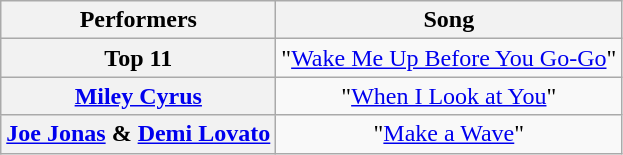<table class="wikitable unsortable" style="text-align:center;">
<tr>
<th scope="col">Performers</th>
<th scope="col">Song</th>
</tr>
<tr>
<th scope="row">Top 11</th>
<td>"<a href='#'>Wake Me Up Before You Go-Go</a>"</td>
</tr>
<tr>
<th scope="row"><a href='#'>Miley Cyrus</a></th>
<td>"<a href='#'>When I Look at You</a>"</td>
</tr>
<tr>
<th scope="row"><a href='#'>Joe Jonas</a> & <a href='#'>Demi Lovato</a></th>
<td>"<a href='#'>Make a Wave</a>"</td>
</tr>
</table>
